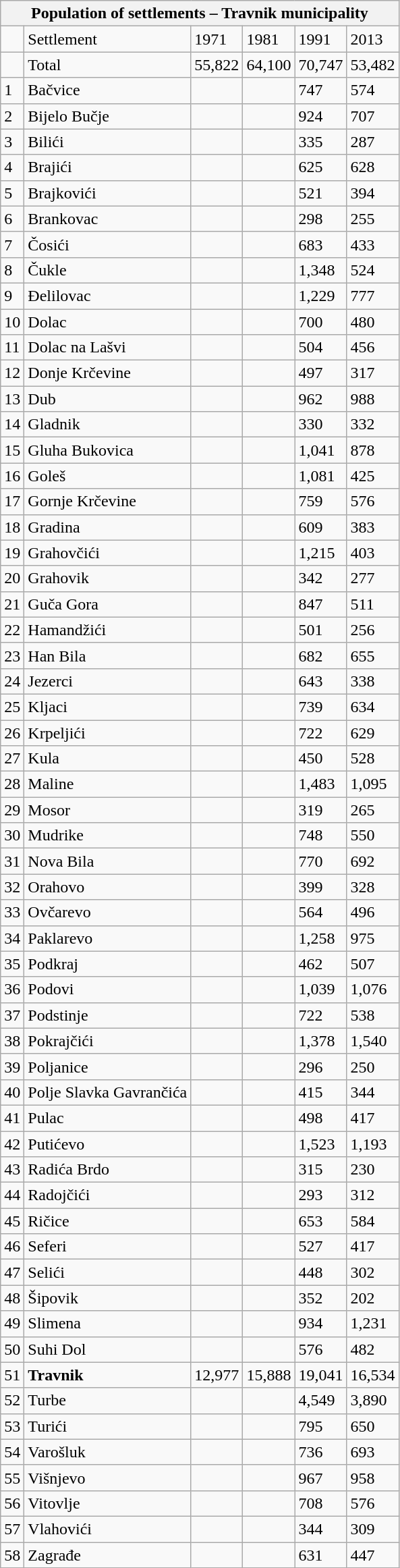<table class="wikitable">
<tr>
<th colspan="6">Population of settlements – Travnik municipality</th>
</tr>
<tr>
<td></td>
<td>Settlement</td>
<td>1971</td>
<td>1981</td>
<td>1991</td>
<td>2013</td>
</tr>
<tr>
<td></td>
<td>Total</td>
<td>55,822</td>
<td>64,100</td>
<td>70,747</td>
<td>53,482</td>
</tr>
<tr>
<td>1</td>
<td>Bačvice</td>
<td></td>
<td></td>
<td>747</td>
<td>574</td>
</tr>
<tr>
<td>2</td>
<td>Bijelo Bučje</td>
<td></td>
<td></td>
<td>924</td>
<td>707</td>
</tr>
<tr>
<td>3</td>
<td>Bilići</td>
<td></td>
<td></td>
<td>335</td>
<td>287</td>
</tr>
<tr>
<td>4</td>
<td>Brajići</td>
<td></td>
<td></td>
<td>625</td>
<td>628</td>
</tr>
<tr>
<td>5</td>
<td>Brajkovići</td>
<td></td>
<td></td>
<td>521</td>
<td>394</td>
</tr>
<tr>
<td>6</td>
<td>Brankovac</td>
<td></td>
<td></td>
<td>298</td>
<td>255</td>
</tr>
<tr>
<td>7</td>
<td>Čosići</td>
<td></td>
<td></td>
<td>683</td>
<td>433</td>
</tr>
<tr>
<td>8</td>
<td>Čukle</td>
<td></td>
<td></td>
<td>1,348</td>
<td>524</td>
</tr>
<tr>
<td>9</td>
<td>Đelilovac</td>
<td></td>
<td></td>
<td>1,229</td>
<td>777</td>
</tr>
<tr>
<td>10</td>
<td>Dolac</td>
<td></td>
<td></td>
<td>700</td>
<td>480</td>
</tr>
<tr>
<td>11</td>
<td>Dolac na Lašvi</td>
<td></td>
<td></td>
<td>504</td>
<td>456</td>
</tr>
<tr>
<td>12</td>
<td>Donje Krčevine</td>
<td></td>
<td></td>
<td>497</td>
<td>317</td>
</tr>
<tr>
<td>13</td>
<td>Dub</td>
<td></td>
<td></td>
<td>962</td>
<td>988</td>
</tr>
<tr>
<td>14</td>
<td>Gladnik</td>
<td></td>
<td></td>
<td>330</td>
<td>332</td>
</tr>
<tr>
<td>15</td>
<td>Gluha Bukovica</td>
<td></td>
<td></td>
<td>1,041</td>
<td>878</td>
</tr>
<tr>
<td>16</td>
<td>Goleš</td>
<td></td>
<td></td>
<td>1,081</td>
<td>425</td>
</tr>
<tr>
<td>17</td>
<td>Gornje Krčevine</td>
<td></td>
<td></td>
<td>759</td>
<td>576</td>
</tr>
<tr>
<td>18</td>
<td>Gradina</td>
<td></td>
<td></td>
<td>609</td>
<td>383</td>
</tr>
<tr>
<td>19</td>
<td>Grahovčići</td>
<td></td>
<td></td>
<td>1,215</td>
<td>403</td>
</tr>
<tr>
<td>20</td>
<td>Grahovik</td>
<td></td>
<td></td>
<td>342</td>
<td>277</td>
</tr>
<tr>
<td>21</td>
<td>Guča Gora</td>
<td></td>
<td></td>
<td>847</td>
<td>511</td>
</tr>
<tr>
<td>22</td>
<td>Hamandžići</td>
<td></td>
<td></td>
<td>501</td>
<td>256</td>
</tr>
<tr>
<td>23</td>
<td>Han Bila</td>
<td></td>
<td></td>
<td>682</td>
<td>655</td>
</tr>
<tr>
<td>24</td>
<td>Jezerci</td>
<td></td>
<td></td>
<td>643</td>
<td>338</td>
</tr>
<tr>
<td>25</td>
<td>Kljaci</td>
<td></td>
<td></td>
<td>739</td>
<td>634</td>
</tr>
<tr>
<td>26</td>
<td>Krpeljići</td>
<td></td>
<td></td>
<td>722</td>
<td>629</td>
</tr>
<tr>
<td>27</td>
<td>Kula</td>
<td></td>
<td></td>
<td>450</td>
<td>528</td>
</tr>
<tr>
<td>28</td>
<td>Maline</td>
<td></td>
<td></td>
<td>1,483</td>
<td>1,095</td>
</tr>
<tr>
<td>29</td>
<td>Mosor</td>
<td></td>
<td></td>
<td>319</td>
<td>265</td>
</tr>
<tr>
<td>30</td>
<td>Mudrike</td>
<td></td>
<td></td>
<td>748</td>
<td>550</td>
</tr>
<tr>
<td>31</td>
<td>Nova Bila</td>
<td></td>
<td></td>
<td>770</td>
<td>692</td>
</tr>
<tr>
<td>32</td>
<td>Orahovo</td>
<td></td>
<td></td>
<td>399</td>
<td>328</td>
</tr>
<tr>
<td>33</td>
<td>Ovčarevo</td>
<td></td>
<td></td>
<td>564</td>
<td>496</td>
</tr>
<tr>
<td>34</td>
<td>Paklarevo</td>
<td></td>
<td></td>
<td>1,258</td>
<td>975</td>
</tr>
<tr>
<td>35</td>
<td>Podkraj</td>
<td></td>
<td></td>
<td>462</td>
<td>507</td>
</tr>
<tr>
<td>36</td>
<td>Podovi</td>
<td></td>
<td></td>
<td>1,039</td>
<td>1,076</td>
</tr>
<tr>
<td>37</td>
<td>Podstinje</td>
<td></td>
<td></td>
<td>722</td>
<td>538</td>
</tr>
<tr>
<td>38</td>
<td>Pokrajčići</td>
<td></td>
<td></td>
<td>1,378</td>
<td>1,540</td>
</tr>
<tr>
<td>39</td>
<td>Poljanice</td>
<td></td>
<td></td>
<td>296</td>
<td>250</td>
</tr>
<tr>
<td>40</td>
<td>Polje Slavka Gavrančića</td>
<td></td>
<td></td>
<td>415</td>
<td>344</td>
</tr>
<tr>
<td>41</td>
<td>Pulac</td>
<td></td>
<td></td>
<td>498</td>
<td>417</td>
</tr>
<tr>
<td>42</td>
<td>Putićevo</td>
<td></td>
<td></td>
<td>1,523</td>
<td>1,193</td>
</tr>
<tr>
<td>43</td>
<td>Radića Brdo</td>
<td></td>
<td></td>
<td>315</td>
<td>230</td>
</tr>
<tr>
<td>44</td>
<td>Radojčići</td>
<td></td>
<td></td>
<td>293</td>
<td>312</td>
</tr>
<tr>
<td>45</td>
<td>Ričice</td>
<td></td>
<td></td>
<td>653</td>
<td>584</td>
</tr>
<tr>
<td>46</td>
<td>Seferi</td>
<td></td>
<td></td>
<td>527</td>
<td>417</td>
</tr>
<tr>
<td>47</td>
<td>Selići</td>
<td></td>
<td></td>
<td>448</td>
<td>302</td>
</tr>
<tr>
<td>48</td>
<td>Šipovik</td>
<td></td>
<td></td>
<td>352</td>
<td>202</td>
</tr>
<tr>
<td>49</td>
<td>Slimena</td>
<td></td>
<td></td>
<td>934</td>
<td>1,231</td>
</tr>
<tr>
<td>50</td>
<td>Suhi Dol</td>
<td></td>
<td></td>
<td>576</td>
<td>482</td>
</tr>
<tr>
<td>51</td>
<td><strong>Travnik</strong></td>
<td>12,977</td>
<td>15,888</td>
<td>19,041</td>
<td>16,534</td>
</tr>
<tr>
<td>52</td>
<td>Turbe</td>
<td></td>
<td></td>
<td>4,549</td>
<td>3,890</td>
</tr>
<tr>
<td>53</td>
<td>Turići</td>
<td></td>
<td></td>
<td>795</td>
<td>650</td>
</tr>
<tr>
<td>54</td>
<td>Varošluk</td>
<td></td>
<td></td>
<td>736</td>
<td>693</td>
</tr>
<tr>
<td>55</td>
<td>Višnjevo</td>
<td></td>
<td></td>
<td>967</td>
<td>958</td>
</tr>
<tr>
<td>56</td>
<td>Vitovlje</td>
<td></td>
<td></td>
<td>708</td>
<td>576</td>
</tr>
<tr>
<td>57</td>
<td>Vlahovići</td>
<td></td>
<td></td>
<td>344</td>
<td>309</td>
</tr>
<tr>
<td>58</td>
<td>Zagrađe</td>
<td></td>
<td></td>
<td>631</td>
<td>447</td>
</tr>
</table>
